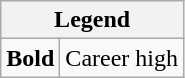<table class="wikitable mw-collapsible mw-collapsed">
<tr>
<th colspan="2">Legend</th>
</tr>
<tr>
<td><strong>Bold</strong></td>
<td>Career high</td>
</tr>
</table>
